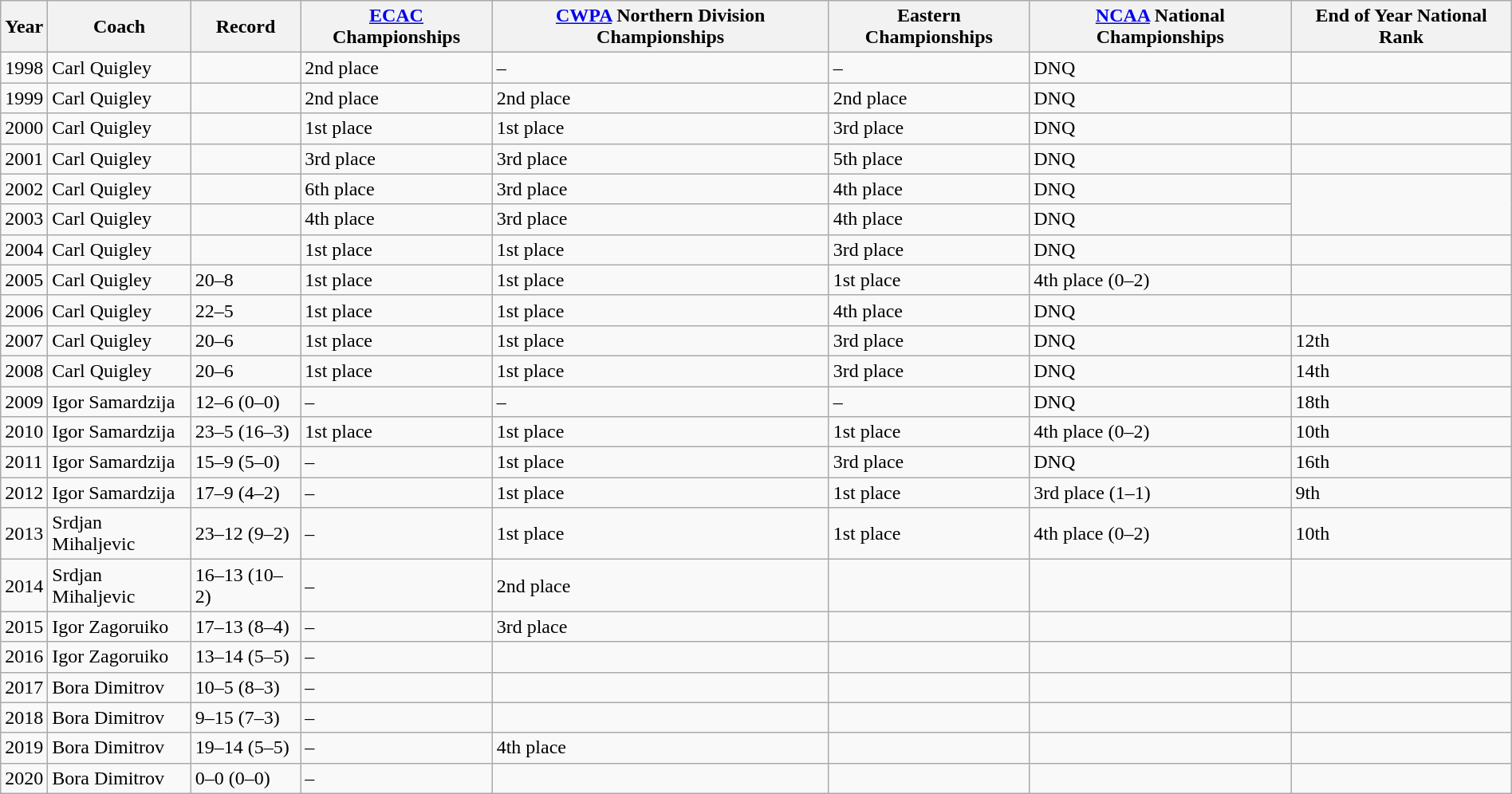<table class="wikitable collapsible autocollapse"  style="margin: 1em auto 1em auto;">
<tr>
<th>Year</th>
<th>Coach</th>
<th>Record</th>
<th><a href='#'>ECAC</a> Championships</th>
<th><a href='#'>CWPA</a> Northern Division Championships</th>
<th>Eastern Championships</th>
<th><a href='#'>NCAA</a> National Championships</th>
<th>End of Year National Rank</th>
</tr>
<tr>
<td>1998</td>
<td>Carl Quigley</td>
<td></td>
<td>2nd place</td>
<td>–</td>
<td>–</td>
<td>DNQ</td>
<td></td>
</tr>
<tr>
<td>1999</td>
<td>Carl Quigley</td>
<td></td>
<td>2nd place</td>
<td>2nd place</td>
<td>2nd place</td>
<td>DNQ</td>
<td></td>
</tr>
<tr>
<td>2000</td>
<td>Carl Quigley</td>
<td></td>
<td>1st place</td>
<td>1st place</td>
<td>3rd place</td>
<td>DNQ</td>
<td></td>
</tr>
<tr>
<td>2001</td>
<td>Carl Quigley</td>
<td></td>
<td>3rd place</td>
<td>3rd place</td>
<td>5th place</td>
<td>DNQ</td>
<td></td>
</tr>
<tr>
<td>2002</td>
<td>Carl Quigley</td>
<td></td>
<td>6th place</td>
<td>3rd place</td>
<td>4th place</td>
<td>DNQ</td>
</tr>
<tr>
<td>2003</td>
<td>Carl Quigley</td>
<td></td>
<td>4th place</td>
<td>3rd place</td>
<td>4th place</td>
<td>DNQ</td>
</tr>
<tr>
<td>2004</td>
<td>Carl Quigley</td>
<td></td>
<td>1st place</td>
<td>1st place</td>
<td>3rd place</td>
<td>DNQ</td>
<td></td>
</tr>
<tr>
<td>2005</td>
<td>Carl Quigley</td>
<td>20–8</td>
<td>1st place</td>
<td>1st place</td>
<td>1st place</td>
<td>4th place (0–2)</td>
<td></td>
</tr>
<tr>
<td>2006</td>
<td>Carl Quigley</td>
<td>22–5</td>
<td>1st place</td>
<td>1st place</td>
<td>4th place</td>
<td>DNQ</td>
<td></td>
</tr>
<tr>
<td>2007</td>
<td>Carl Quigley</td>
<td>20–6</td>
<td>1st place</td>
<td>1st place</td>
<td>3rd place</td>
<td>DNQ</td>
<td>12th</td>
</tr>
<tr>
<td>2008</td>
<td>Carl Quigley</td>
<td>20–6</td>
<td>1st place</td>
<td>1st place</td>
<td>3rd place</td>
<td>DNQ</td>
<td>14th</td>
</tr>
<tr>
<td>2009</td>
<td>Igor Samardzija</td>
<td>12–6 (0–0)</td>
<td>–</td>
<td>–</td>
<td>–</td>
<td>DNQ</td>
<td>18th</td>
</tr>
<tr>
<td>2010</td>
<td>Igor Samardzija</td>
<td>23–5 (16–3)</td>
<td>1st place</td>
<td>1st place</td>
<td>1st place</td>
<td>4th place (0–2)</td>
<td>10th</td>
</tr>
<tr>
<td>2011</td>
<td>Igor Samardzija</td>
<td>15–9 (5–0)</td>
<td>–</td>
<td>1st place</td>
<td>3rd place</td>
<td>DNQ</td>
<td>16th</td>
</tr>
<tr>
<td>2012</td>
<td>Igor Samardzija</td>
<td>17–9 (4–2)</td>
<td>–</td>
<td>1st place</td>
<td>1st place</td>
<td>3rd place (1–1)</td>
<td>9th</td>
</tr>
<tr>
<td>2013</td>
<td>Srdjan Mihaljevic</td>
<td>23–12 (9–2)</td>
<td>–</td>
<td>1st place</td>
<td>1st place</td>
<td>4th place (0–2)</td>
<td>10th</td>
</tr>
<tr>
<td>2014</td>
<td>Srdjan Mihaljevic</td>
<td>16–13 (10–2)</td>
<td>–</td>
<td>2nd place</td>
<td></td>
<td></td>
<td></td>
</tr>
<tr>
<td>2015</td>
<td>Igor Zagoruiko</td>
<td>17–13 (8–4)</td>
<td>–</td>
<td>3rd place</td>
<td></td>
<td></td>
<td></td>
</tr>
<tr>
<td>2016</td>
<td>Igor Zagoruiko</td>
<td>13–14 (5–5)</td>
<td>–</td>
<td></td>
<td></td>
<td></td>
<td></td>
</tr>
<tr>
<td>2017</td>
<td>Bora Dimitrov</td>
<td>10–5 (8–3)</td>
<td>–</td>
<td></td>
<td></td>
<td></td>
<td></td>
</tr>
<tr>
<td>2018</td>
<td>Bora Dimitrov</td>
<td>9–15 (7–3)</td>
<td>–</td>
<td></td>
<td></td>
<td></td>
<td></td>
</tr>
<tr>
<td>2019</td>
<td>Bora Dimitrov</td>
<td>19–14 (5–5)</td>
<td>–</td>
<td>4th place</td>
<td></td>
<td></td>
<td></td>
</tr>
<tr>
<td>2020</td>
<td>Bora Dimitrov</td>
<td>0–0 (0–0)</td>
<td>–</td>
<td></td>
<td></td>
<td></td>
<td></td>
</tr>
</table>
